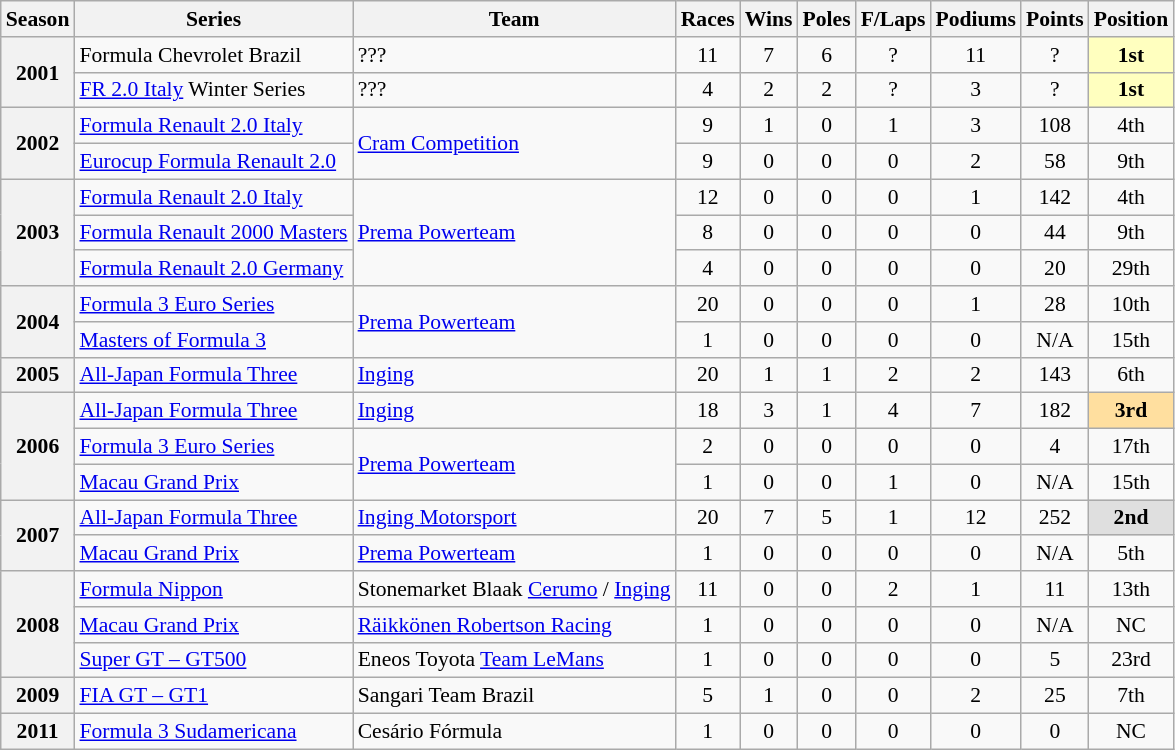<table class="wikitable" style="font-size: 90%; text-align:center">
<tr>
<th>Season</th>
<th>Series</th>
<th>Team</th>
<th>Races</th>
<th>Wins</th>
<th>Poles</th>
<th>F/Laps</th>
<th>Podiums</th>
<th>Points</th>
<th>Position</th>
</tr>
<tr>
<th rowspan=2>2001</th>
<td align=left>Formula Chevrolet Brazil</td>
<td align=left>???</td>
<td>11</td>
<td>7</td>
<td>6</td>
<td>?</td>
<td>11</td>
<td>?</td>
<td style="background:#FFFFBF;"><strong>1st</strong></td>
</tr>
<tr>
<td align=left><a href='#'>FR 2.0 Italy</a> Winter Series</td>
<td align=left>???</td>
<td>4</td>
<td>2</td>
<td>2</td>
<td>?</td>
<td>3</td>
<td>?</td>
<td style="background:#FFFFBF;"><strong>1st</strong></td>
</tr>
<tr>
<th rowspan=2>2002</th>
<td align=left><a href='#'>Formula Renault 2.0 Italy</a></td>
<td align=left rowspan=2><a href='#'>Cram Competition</a></td>
<td>9</td>
<td>1</td>
<td>0</td>
<td>1</td>
<td>3</td>
<td>108</td>
<td>4th</td>
</tr>
<tr>
<td align=left><a href='#'>Eurocup Formula Renault 2.0</a></td>
<td>9</td>
<td>0</td>
<td>0</td>
<td>0</td>
<td>2</td>
<td>58</td>
<td>9th</td>
</tr>
<tr>
<th rowspan=3>2003</th>
<td align=left><a href='#'>Formula Renault 2.0 Italy</a></td>
<td align=left rowspan=3><a href='#'>Prema Powerteam</a></td>
<td>12</td>
<td>0</td>
<td>0</td>
<td>0</td>
<td>1</td>
<td>142</td>
<td>4th</td>
</tr>
<tr>
<td align=left><a href='#'>Formula Renault 2000 Masters</a></td>
<td>8</td>
<td>0</td>
<td>0</td>
<td>0</td>
<td>0</td>
<td>44</td>
<td>9th</td>
</tr>
<tr>
<td align=left><a href='#'>Formula Renault 2.0 Germany</a></td>
<td>4</td>
<td>0</td>
<td>0</td>
<td>0</td>
<td>0</td>
<td>20</td>
<td>29th</td>
</tr>
<tr>
<th rowspan=2>2004</th>
<td align=left><a href='#'>Formula 3 Euro Series</a></td>
<td align=left rowspan=2><a href='#'>Prema Powerteam</a></td>
<td>20</td>
<td>0</td>
<td>0</td>
<td>0</td>
<td>1</td>
<td>28</td>
<td>10th</td>
</tr>
<tr>
<td align=left><a href='#'>Masters of Formula 3</a></td>
<td>1</td>
<td>0</td>
<td>0</td>
<td>0</td>
<td>0</td>
<td>N/A</td>
<td>15th</td>
</tr>
<tr>
<th>2005</th>
<td align=left><a href='#'>All-Japan Formula Three</a></td>
<td align=left><a href='#'>Inging</a></td>
<td>20</td>
<td>1</td>
<td>1</td>
<td>2</td>
<td>2</td>
<td>143</td>
<td>6th</td>
</tr>
<tr>
<th rowspan=3>2006</th>
<td align=left><a href='#'>All-Japan Formula Three</a></td>
<td align=left><a href='#'>Inging</a></td>
<td>18</td>
<td>3</td>
<td>1</td>
<td>4</td>
<td>7</td>
<td>182</td>
<td style="background:#FFDF9F;"><strong>3rd</strong></td>
</tr>
<tr>
<td align=left><a href='#'>Formula 3 Euro Series</a></td>
<td align=left rowspan=2><a href='#'>Prema Powerteam</a></td>
<td>2</td>
<td>0</td>
<td>0</td>
<td>0</td>
<td>0</td>
<td>4</td>
<td>17th</td>
</tr>
<tr>
<td align=left><a href='#'>Macau Grand Prix</a></td>
<td>1</td>
<td>0</td>
<td>0</td>
<td>1</td>
<td>0</td>
<td>N/A</td>
<td>15th</td>
</tr>
<tr>
<th rowspan=2>2007</th>
<td align=left><a href='#'>All-Japan Formula Three</a></td>
<td align=left><a href='#'>Inging Motorsport</a></td>
<td>20</td>
<td>7</td>
<td>5</td>
<td>1</td>
<td>12</td>
<td>252</td>
<td style="background:#DFDFDF;"><strong>2nd</strong></td>
</tr>
<tr>
<td align=left><a href='#'>Macau Grand Prix</a></td>
<td align=left><a href='#'>Prema Powerteam</a></td>
<td>1</td>
<td>0</td>
<td>0</td>
<td>0</td>
<td>0</td>
<td>N/A</td>
<td>5th</td>
</tr>
<tr>
<th rowspan=3>2008</th>
<td align=left><a href='#'>Formula Nippon</a></td>
<td align=left>Stonemarket Blaak <a href='#'>Cerumo</a> / <a href='#'>Inging</a></td>
<td>11</td>
<td>0</td>
<td>0</td>
<td>2</td>
<td>1</td>
<td>11</td>
<td>13th</td>
</tr>
<tr>
<td align=left><a href='#'>Macau Grand Prix</a></td>
<td align=left><a href='#'>Räikkönen Robertson Racing</a></td>
<td>1</td>
<td>0</td>
<td>0</td>
<td>0</td>
<td>0</td>
<td>N/A</td>
<td>NC</td>
</tr>
<tr>
<td align=left><a href='#'>Super GT – GT500</a></td>
<td align=left>Eneos Toyota <a href='#'>Team LeMans</a></td>
<td>1</td>
<td>0</td>
<td>0</td>
<td>0</td>
<td>0</td>
<td>5</td>
<td>23rd</td>
</tr>
<tr>
<th>2009</th>
<td align=left><a href='#'>FIA GT – GT1</a></td>
<td align=left>Sangari Team Brazil</td>
<td>5</td>
<td>1</td>
<td>0</td>
<td>0</td>
<td>2</td>
<td>25</td>
<td>7th</td>
</tr>
<tr>
<th>2011</th>
<td align=left><a href='#'>Formula 3 Sudamericana</a></td>
<td align=left>Cesário Fórmula</td>
<td>1</td>
<td>0</td>
<td>0</td>
<td>0</td>
<td>0</td>
<td>0</td>
<td>NC</td>
</tr>
</table>
